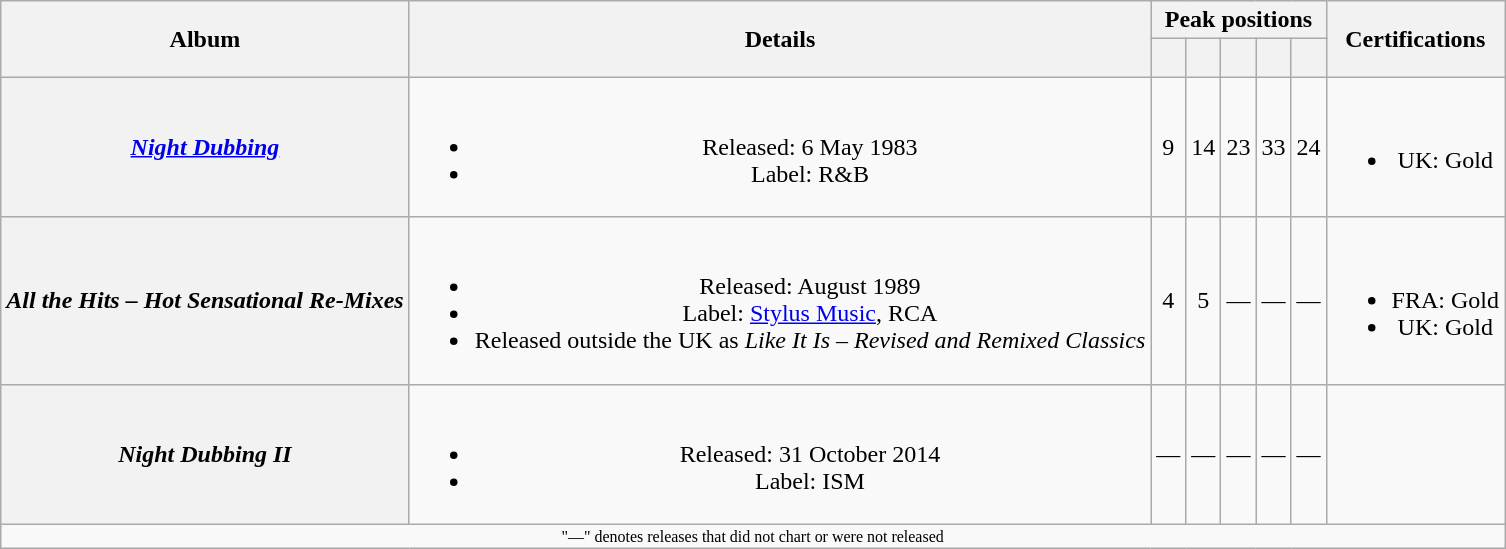<table class="wikitable plainrowheaders" style="text-align:center;">
<tr>
<th scope="col" rowspan="2">Album</th>
<th scope="col" rowspan="2">Details</th>
<th colspan="5">Peak positions</th>
<th scope="col" rowspan="2">Certifications</th>
</tr>
<tr>
<th scope="col"><br></th>
<th scope="col"><br></th>
<th scope="col"><br></th>
<th scope="col"><br></th>
<th scope="col"><br></th>
</tr>
<tr>
<th scope="row"><em><a href='#'>Night Dubbing</a></em></th>
<td><br><ul><li>Released: 6 May 1983</li><li>Label: R&B</li></ul></td>
<td>9</td>
<td>14</td>
<td>23</td>
<td>33</td>
<td>24</td>
<td><br><ul><li>UK: Gold</li></ul></td>
</tr>
<tr>
<th scope="row"><em>All the Hits – Hot Sensational Re-Mixes</em></th>
<td><br><ul><li>Released: August 1989</li><li>Label: <a href='#'>Stylus Music</a>, RCA</li><li>Released outside the UK as <em>Like It Is – Revised and Remixed Classics</em></li></ul></td>
<td>4</td>
<td>5</td>
<td>—</td>
<td>—</td>
<td>—</td>
<td><br><ul><li>FRA: Gold</li><li>UK: Gold</li></ul></td>
</tr>
<tr>
<th scope="row"><em>Night Dubbing II</em></th>
<td><br><ul><li>Released: 31 October 2014</li><li>Label: ISM</li></ul></td>
<td>—</td>
<td>—</td>
<td>—</td>
<td>—</td>
<td>—</td>
<td></td>
</tr>
<tr>
<td colspan="8" style="font-size:8pt">"—" denotes releases that did not chart or were not released</td>
</tr>
</table>
